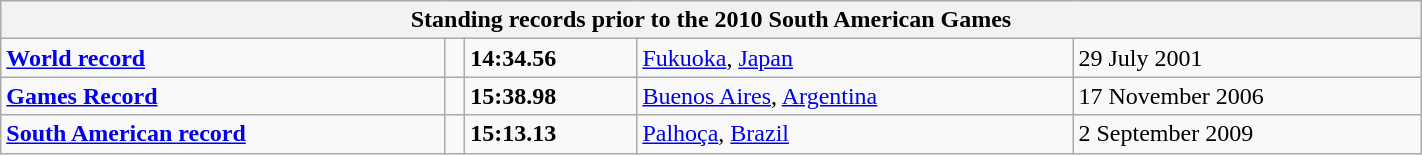<table class="wikitable" width=75%>
<tr>
<th colspan="5">Standing records prior to the 2010 South American Games</th>
</tr>
<tr>
<td><strong><a href='#'>World record</a></strong></td>
<td></td>
<td><strong>14:34.56</strong></td>
<td><a href='#'>Fukuoka</a>, <a href='#'>Japan</a></td>
<td>29 July 2001</td>
</tr>
<tr>
<td><strong><a href='#'>Games Record</a></strong></td>
<td></td>
<td><strong>15:38.98</strong></td>
<td><a href='#'>Buenos Aires</a>, <a href='#'>Argentina</a></td>
<td>17 November 2006</td>
</tr>
<tr>
<td><strong><a href='#'>South American record</a></strong></td>
<td></td>
<td><strong>15:13.13</strong></td>
<td><a href='#'>Palhoça</a>, <a href='#'>Brazil</a></td>
<td>2 September 2009</td>
</tr>
</table>
